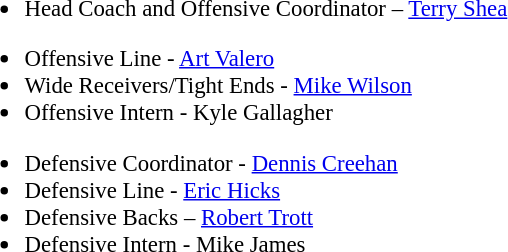<table class="toccolours" style="text-align: left;">
<tr>
<td colspan=7 style="text-align:right;"></td>
</tr>
<tr>
<td style="vertical-align:top;"></td>
<td style="font-size: 95%;vertical-align:top;"><br><ul><li>Head Coach and Offensive Coordinator – <a href='#'>Terry Shea</a></li></ul><ul><li>Offensive Line - <a href='#'>Art Valero</a></li><li>Wide Receivers/Tight Ends - <a href='#'>Mike Wilson</a></li><li>Offensive Intern - Kyle Gallagher</li></ul><ul><li>Defensive Coordinator - <a href='#'>Dennis Creehan</a></li><li>Defensive Line - <a href='#'>Eric Hicks</a></li><li>Defensive Backs – <a href='#'>Robert Trott</a></li><li>Defensive Intern - Mike James</li></ul></td>
</tr>
</table>
